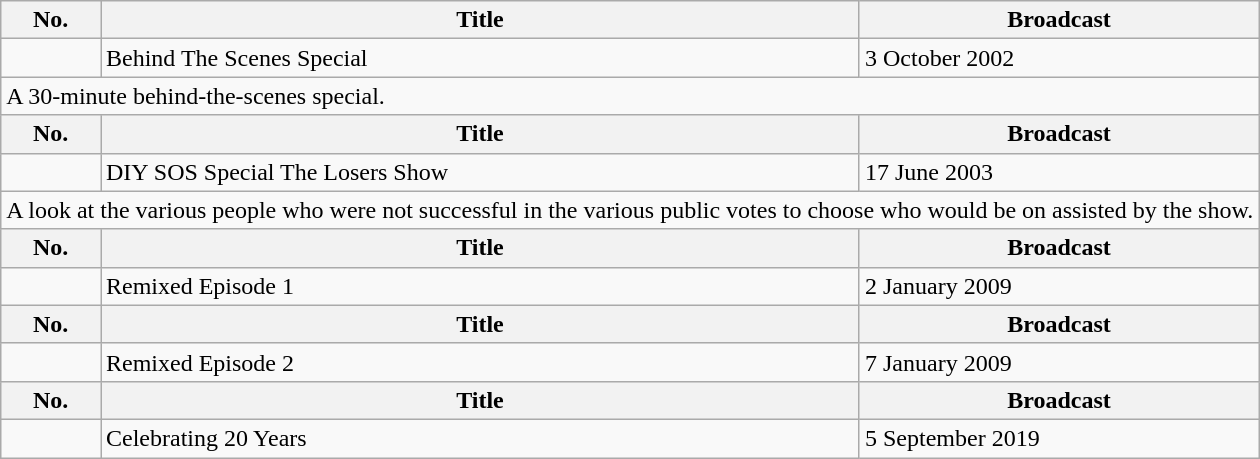<table class="wikitable">
<tr>
<th>No.</th>
<th>Title</th>
<th>Broadcast</th>
</tr>
<tr>
<td></td>
<td>Behind The Scenes Special</td>
<td>3 October 2002</td>
</tr>
<tr>
<td colspan="3">A 30-minute behind-the-scenes special.</td>
</tr>
<tr>
<th>No.</th>
<th>Title</th>
<th>Broadcast</th>
</tr>
<tr>
<td></td>
<td>DIY SOS Special The Losers Show</td>
<td>17 June 2003</td>
</tr>
<tr>
<td colspan="3">A look at the various people who were not successful in the various public votes to choose who would be on assisted by the show.</td>
</tr>
<tr>
<th>No.</th>
<th>Title</th>
<th>Broadcast</th>
</tr>
<tr>
<td></td>
<td>Remixed Episode 1</td>
<td>2 January 2009</td>
</tr>
<tr>
<th>No.</th>
<th>Title</th>
<th>Broadcast</th>
</tr>
<tr>
<td></td>
<td>Remixed Episode 2</td>
<td>7 January 2009</td>
</tr>
<tr>
<th>No.</th>
<th>Title</th>
<th>Broadcast</th>
</tr>
<tr>
<td></td>
<td>Celebrating 20 Years</td>
<td>5 September 2019</td>
</tr>
</table>
